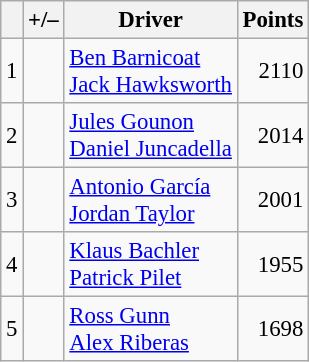<table class="wikitable" style="font-size: 95%;">
<tr>
<th scope="col"></th>
<th scope="col">+/–</th>
<th scope="col">Driver</th>
<th scope="col">Points</th>
</tr>
<tr>
<td align=center>1</td>
<td align="left"></td>
<td> <a href='#'>Ben Barnicoat</a><br> <a href='#'>Jack Hawksworth</a></td>
<td align=right>2110</td>
</tr>
<tr>
<td align=center>2</td>
<td align="left"></td>
<td> <a href='#'>Jules Gounon</a><br> <a href='#'>Daniel Juncadella</a></td>
<td align=right>2014</td>
</tr>
<tr>
<td align=center>3</td>
<td align="left"></td>
<td> <a href='#'>Antonio García</a><br> <a href='#'>Jordan Taylor</a></td>
<td align=right>2001</td>
</tr>
<tr>
<td align=center>4</td>
<td align="left"></td>
<td> <a href='#'>Klaus Bachler</a><br> <a href='#'>Patrick Pilet</a></td>
<td align=right>1955</td>
</tr>
<tr>
<td align=center>5</td>
<td align="left"></td>
<td> <a href='#'>Ross Gunn</a><br> <a href='#'>Alex Riberas</a></td>
<td align=right>1698</td>
</tr>
</table>
